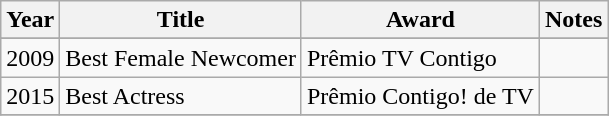<table class="wikitable">
<tr>
<th>Year</th>
<th>Title</th>
<th>Award</th>
<th>Notes</th>
</tr>
<tr>
</tr>
<tr>
<td>2009</td>
<td>Best Female Newcomer</td>
<td>Prêmio TV Contigo</td>
<td></td>
</tr>
<tr>
<td>2015</td>
<td>Best Actress</td>
<td>Prêmio Contigo! de TV</td>
<td></td>
</tr>
<tr>
</tr>
</table>
